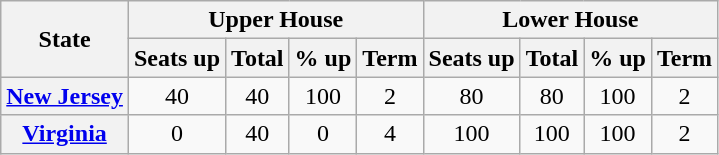<table class="wikitable sortable plainrowheaders" style="text-align: center;">
<tr>
<th rowspan=2>State</th>
<th colspan=4>Upper House</th>
<th colspan=4>Lower House</th>
</tr>
<tr>
<th>Seats up</th>
<th>Total</th>
<th>% up</th>
<th>Term</th>
<th>Seats up</th>
<th>Total</th>
<th>% up</th>
<th>Term</th>
</tr>
<tr>
<th scope="row"><a href='#'>New Jersey</a></th>
<td>40</td>
<td>40</td>
<td>100</td>
<td>2</td>
<td>80</td>
<td>80</td>
<td>100</td>
<td>2</td>
</tr>
<tr>
<th scope="row"><a href='#'>Virginia</a></th>
<td>0</td>
<td>40</td>
<td>0</td>
<td>4</td>
<td>100</td>
<td>100</td>
<td>100</td>
<td>2</td>
</tr>
</table>
